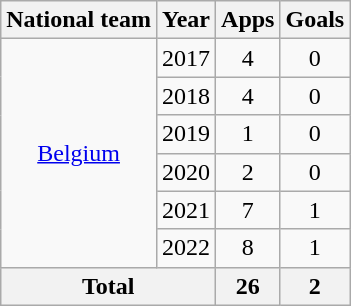<table class="wikitable" style="text-align:center">
<tr>
<th>National team</th>
<th>Year</th>
<th>Apps</th>
<th>Goals</th>
</tr>
<tr>
<td rowspan="6"><a href='#'>Belgium</a></td>
<td>2017</td>
<td>4</td>
<td>0</td>
</tr>
<tr>
<td>2018</td>
<td>4</td>
<td>0</td>
</tr>
<tr>
<td>2019</td>
<td>1</td>
<td>0</td>
</tr>
<tr>
<td>2020</td>
<td>2</td>
<td>0</td>
</tr>
<tr>
<td>2021</td>
<td>7</td>
<td>1</td>
</tr>
<tr>
<td>2022</td>
<td>8</td>
<td>1</td>
</tr>
<tr>
<th colspan=2>Total</th>
<th>26</th>
<th>2</th>
</tr>
</table>
